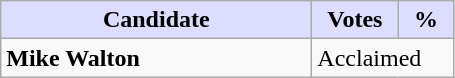<table class="wikitable">
<tr>
<th style="background:#ddf; width:200px;">Candidate</th>
<th style="background:#ddf; width:50px;">Votes</th>
<th style="background:#ddf; width:30px;">%</th>
</tr>
<tr>
<td><strong>Mike Walton</strong></td>
<td colspan="2">Acclaimed</td>
</tr>
</table>
